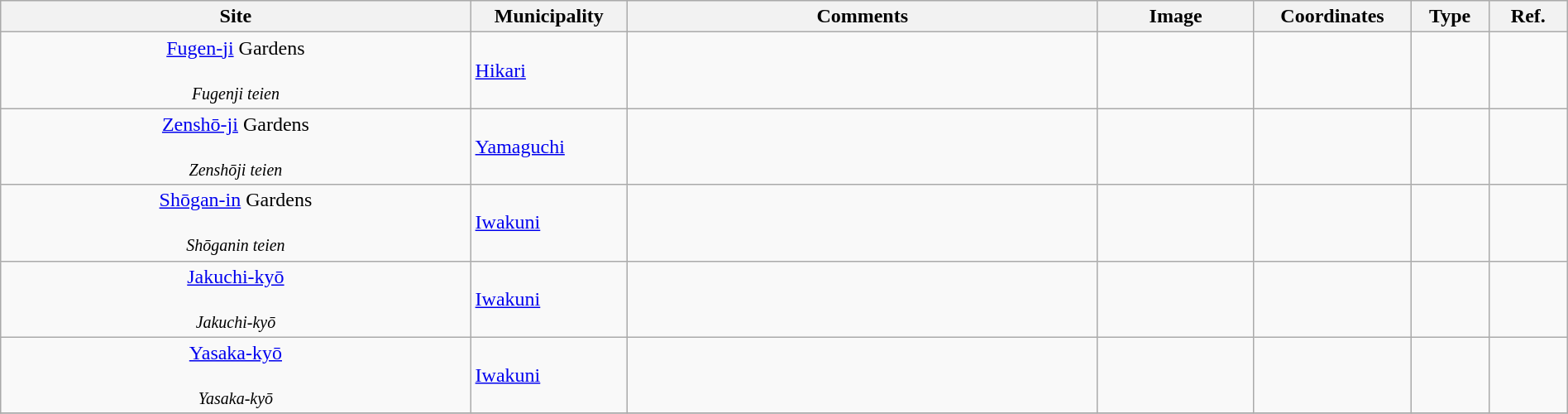<table class="wikitable sortable"  style="width:100%;">
<tr>
<th width="30%" align="left">Site</th>
<th width="10%" align="left">Municipality</th>
<th width="30%" align="left" class="unsortable">Comments</th>
<th width="10%" align="left"  class="unsortable">Image</th>
<th width="10%" align="left" class="unsortable">Coordinates</th>
<th width="5%" align="left">Type</th>
<th width="5%" align="left"  class="unsortable">Ref.</th>
</tr>
<tr>
<td align="center"><a href='#'>Fugen-ji</a> Gardens<br><br><small><em>Fugenji teien</em></small></td>
<td><a href='#'>Hikari</a></td>
<td></td>
<td></td>
<td></td>
<td></td>
<td></td>
</tr>
<tr>
<td align="center"><a href='#'>Zenshō-ji</a> Gardens<br><br><small><em>Zenshōji teien</em></small></td>
<td><a href='#'>Yamaguchi</a></td>
<td></td>
<td></td>
<td></td>
<td></td>
<td></td>
</tr>
<tr>
<td align="center"><a href='#'>Shōgan-in</a> Gardens<br><br><small><em>Shōganin teien</em></small></td>
<td><a href='#'>Iwakuni</a></td>
<td></td>
<td></td>
<td></td>
<td></td>
<td></td>
</tr>
<tr>
<td align="center"><a href='#'>Jakuchi-kyō</a><br><br><small><em>Jakuchi-kyō</em></small></td>
<td><a href='#'>Iwakuni</a></td>
<td></td>
<td></td>
<td></td>
<td></td>
<td></td>
</tr>
<tr>
<td align="center"><a href='#'>Yasaka-kyō</a><br><br><small><em>Yasaka-kyō</em></small></td>
<td><a href='#'>Iwakuni</a></td>
<td></td>
<td></td>
<td></td>
<td></td>
<td></td>
</tr>
<tr>
</tr>
</table>
